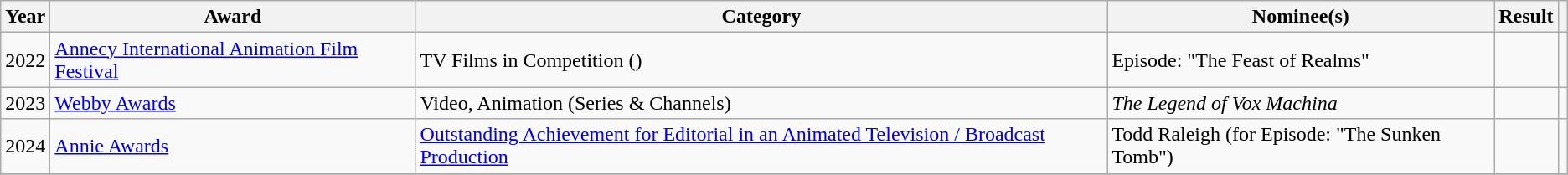<table class="wikitable">
<tr>
<th scope="col">Year</th>
<th scope="col">Award</th>
<th scope="col">Category</th>
<th scope="col">Nominee(s)</th>
<th scope="col">Result</th>
<th scope="col"></th>
</tr>
<tr>
<td>2022</td>
<td><a href='#'>Annecy International Animation Film Festival</a></td>
<td>TV Films in Competition ()</td>
<td>Episode: "The Feast of Realms"</td>
<td></td>
<td></td>
</tr>
<tr>
<td>2023</td>
<td><a href='#'>Webby Awards</a></td>
<td>Video, Animation (Series & Channels)</td>
<td><em>The Legend of Vox Machina</em></td>
<td></td>
<td></td>
</tr>
<tr>
<td>2024</td>
<td><a href='#'>Annie Awards</a></td>
<td><a href='#'>Outstanding Achievement for Editorial in an Animated Television / Broadcast Production</a></td>
<td>Todd Raleigh (for Episode: "The Sunken Tomb")</td>
<td></td>
<td></td>
</tr>
<tr>
</tr>
</table>
